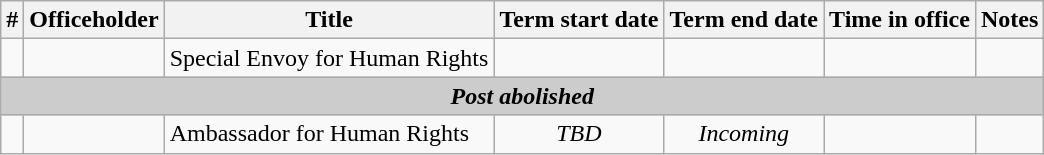<table class='wikitable sortable'>
<tr>
<th>#</th>
<th>Officeholder</th>
<th>Title</th>
<th>Term start date</th>
<th>Term end date</th>
<th>Time in office</th>
<th>Notes</th>
</tr>
<tr>
<td align=center></td>
<td></td>
<td>Special Envoy for Human Rights</td>
<td align=center></td>
<td align=center></td>
<td align=right></td>
<td></td>
</tr>
<tr>
<th colspan=8 style="background: #cccccc;"><em>Post abolished</em></th>
</tr>
<tr>
<td align=center></td>
<td></td>
<td>Ambassador for Human Rights</td>
<td align=center><em>TBD</em></td>
<td align=center><em>Incoming</em></td>
<td align=right></td>
<td></td>
</tr>
</table>
